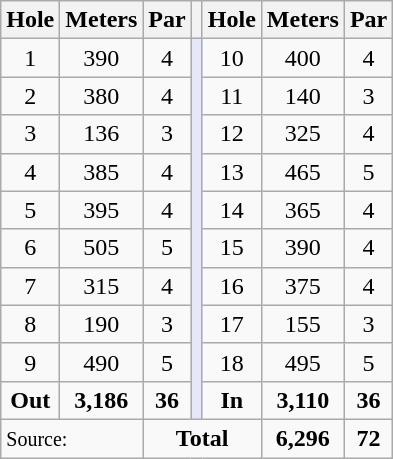<table class="wikitable" style="text-align:center; font-size:100%;">
<tr>
<th>Hole</th>
<th>Meters</th>
<th>Par</th>
<th></th>
<th>Hole</th>
<th>Meters</th>
<th>Par</th>
</tr>
<tr>
<td>1</td>
<td>390</td>
<td>4</td>
<td rowspan="10" style="background:#E6E8FA;"></td>
<td>10</td>
<td>400</td>
<td>4</td>
</tr>
<tr>
<td>2</td>
<td>380</td>
<td>4</td>
<td>11</td>
<td>140</td>
<td>3</td>
</tr>
<tr>
<td>3</td>
<td>136</td>
<td>3</td>
<td>12</td>
<td>325</td>
<td>4</td>
</tr>
<tr>
<td>4</td>
<td>385</td>
<td>4</td>
<td>13</td>
<td>465</td>
<td>5</td>
</tr>
<tr>
<td>5</td>
<td>395</td>
<td>4</td>
<td>14</td>
<td>365</td>
<td>4</td>
</tr>
<tr>
<td>6</td>
<td>505</td>
<td>5</td>
<td>15</td>
<td>390</td>
<td>4</td>
</tr>
<tr>
<td>7</td>
<td>315</td>
<td>4</td>
<td>16</td>
<td>375</td>
<td>4</td>
</tr>
<tr>
<td>8</td>
<td>190</td>
<td>3</td>
<td>17</td>
<td>155</td>
<td>3</td>
</tr>
<tr>
<td>9</td>
<td>490</td>
<td>5</td>
<td>18</td>
<td>495</td>
<td>5</td>
</tr>
<tr>
<td><strong>Out</strong></td>
<td><strong>3,186</strong></td>
<td><strong>36</strong></td>
<td><strong>In</strong></td>
<td><strong>3,110</strong></td>
<td><strong>36</strong></td>
</tr>
<tr>
<td colspan="2" align="left"><small>Source:</small></td>
<td colspan="3"><strong>Total</strong></td>
<td><strong>6,296</strong></td>
<td><strong>72</strong></td>
</tr>
</table>
